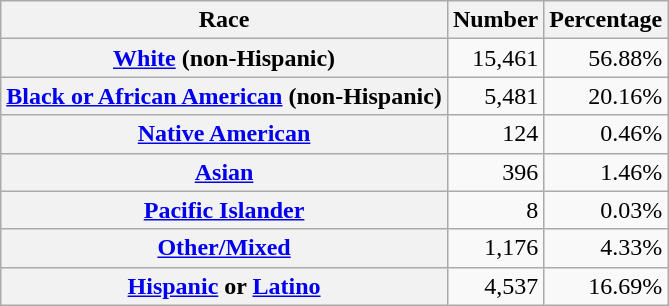<table class="wikitable" style="text-align:right">
<tr>
<th scope="col">Race</th>
<th scope="col">Number</th>
<th scope="col">Percentage</th>
</tr>
<tr>
<th scope="row"><a href='#'>White</a> (non-Hispanic)</th>
<td>15,461</td>
<td>56.88%</td>
</tr>
<tr>
<th scope="row"><a href='#'>Black or African American</a> (non-Hispanic)</th>
<td>5,481</td>
<td>20.16%</td>
</tr>
<tr>
<th scope="row"><a href='#'>Native American</a></th>
<td>124</td>
<td>0.46%</td>
</tr>
<tr>
<th scope="row"><a href='#'>Asian</a></th>
<td>396</td>
<td>1.46%</td>
</tr>
<tr>
<th scope="row"><a href='#'>Pacific Islander</a></th>
<td>8</td>
<td>0.03%</td>
</tr>
<tr>
<th scope="row"><a href='#'>Other/Mixed</a></th>
<td>1,176</td>
<td>4.33%</td>
</tr>
<tr>
<th scope="row"><a href='#'>Hispanic</a> or <a href='#'>Latino</a></th>
<td>4,537</td>
<td>16.69%</td>
</tr>
</table>
